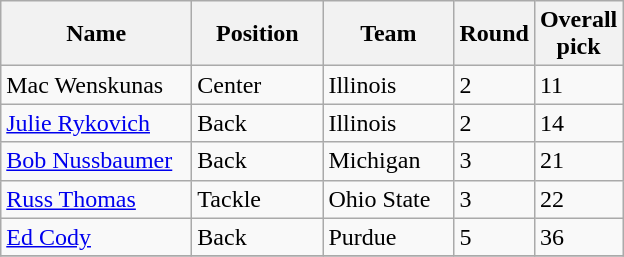<table class="sortable wikitable">
<tr>
<th width="120">Name</th>
<th width="80">Position</th>
<th width="80">Team</th>
<th width="25">Round</th>
<th width="25">Overall pick</th>
</tr>
<tr align="left" bgcolor="">
<td>Mac Wenskunas</td>
<td>Center</td>
<td>Illinois</td>
<td>2</td>
<td>11</td>
</tr>
<tr align="left" bgcolor="">
<td><a href='#'>Julie Rykovich</a></td>
<td>Back</td>
<td>Illinois</td>
<td>2</td>
<td>14</td>
</tr>
<tr align="left" bgcolor="">
<td><a href='#'>Bob Nussbaumer</a></td>
<td>Back</td>
<td>Michigan</td>
<td>3</td>
<td>21</td>
</tr>
<tr align="left" bgcolor="">
<td><a href='#'>Russ Thomas</a></td>
<td>Tackle</td>
<td>Ohio State</td>
<td>3</td>
<td>22</td>
</tr>
<tr align="left" bgcolor="">
<td><a href='#'>Ed Cody</a></td>
<td>Back</td>
<td>Purdue</td>
<td>5</td>
<td>36</td>
</tr>
<tr align="left" bgcolor="">
</tr>
</table>
